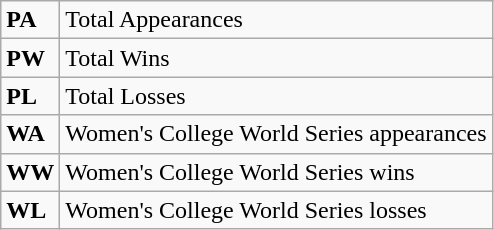<table class="wikitable">
<tr>
<td><strong>PA</strong></td>
<td>Total Appearances</td>
</tr>
<tr>
<td><strong>PW</strong></td>
<td>Total Wins</td>
</tr>
<tr>
<td><strong>PL</strong></td>
<td>Total Losses</td>
</tr>
<tr>
<td><strong>WA</strong></td>
<td>Women's College World Series appearances</td>
</tr>
<tr>
<td><strong>WW</strong></td>
<td>Women's College World Series wins</td>
</tr>
<tr>
<td><strong>WL</strong></td>
<td>Women's College World Series losses</td>
</tr>
</table>
